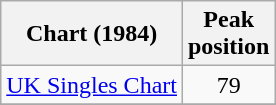<table class="wikitable">
<tr>
<th>Chart (1984)</th>
<th>Peak<br>position</th>
</tr>
<tr>
<td><a href='#'>UK Singles Chart</a></td>
<td align="center">79</td>
</tr>
<tr>
</tr>
</table>
